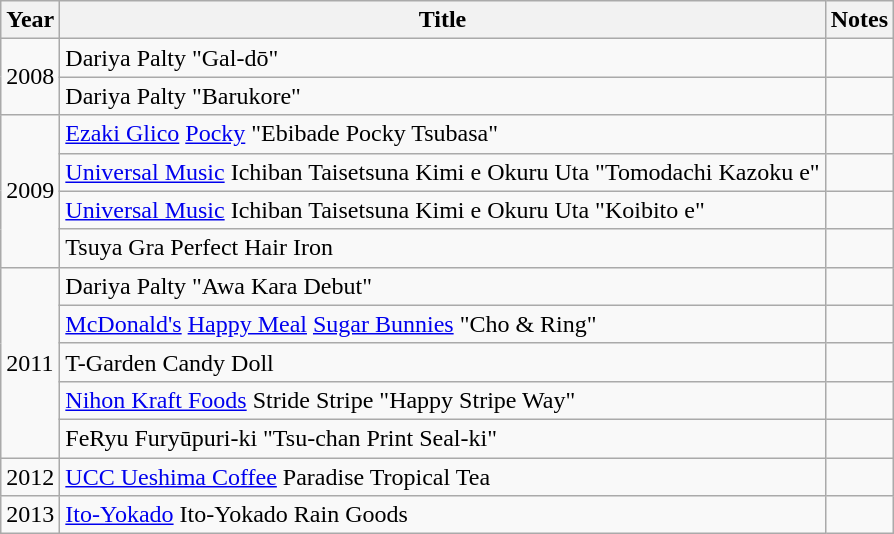<table class="wikitable">
<tr>
<th>Year</th>
<th>Title</th>
<th>Notes</th>
</tr>
<tr>
<td rowspan="2">2008</td>
<td>Dariya Palty "Gal-dō"</td>
<td></td>
</tr>
<tr>
<td>Dariya Palty "Barukore"</td>
<td></td>
</tr>
<tr>
<td rowspan="4">2009</td>
<td><a href='#'>Ezaki Glico</a> <a href='#'>Pocky</a> "Ebibade Pocky Tsubasa"</td>
<td></td>
</tr>
<tr>
<td><a href='#'>Universal Music</a> Ichiban Taisetsuna Kimi e Okuru Uta "Tomodachi Kazoku e"</td>
<td></td>
</tr>
<tr>
<td><a href='#'>Universal Music</a> Ichiban Taisetsuna Kimi e Okuru Uta "Koibito e"</td>
<td></td>
</tr>
<tr>
<td>Tsuya Gra Perfect Hair Iron</td>
<td></td>
</tr>
<tr>
<td rowspan="5">2011</td>
<td>Dariya Palty "Awa Kara Debut"</td>
<td></td>
</tr>
<tr>
<td><a href='#'>McDonald's</a> <a href='#'>Happy Meal</a> <a href='#'>Sugar Bunnies</a> "Cho & Ring"</td>
<td></td>
</tr>
<tr>
<td>T-Garden Candy Doll</td>
<td></td>
</tr>
<tr>
<td><a href='#'>Nihon Kraft Foods</a> Stride Stripe "Happy Stripe Way"</td>
<td></td>
</tr>
<tr>
<td>FeRyu Furyūpuri-ki "Tsu-chan Print Seal-ki"</td>
<td></td>
</tr>
<tr>
<td>2012</td>
<td><a href='#'>UCC Ueshima Coffee</a> Paradise Tropical Tea</td>
<td></td>
</tr>
<tr>
<td>2013</td>
<td><a href='#'>Ito-Yokado</a> Ito-Yokado Rain Goods</td>
<td></td>
</tr>
</table>
